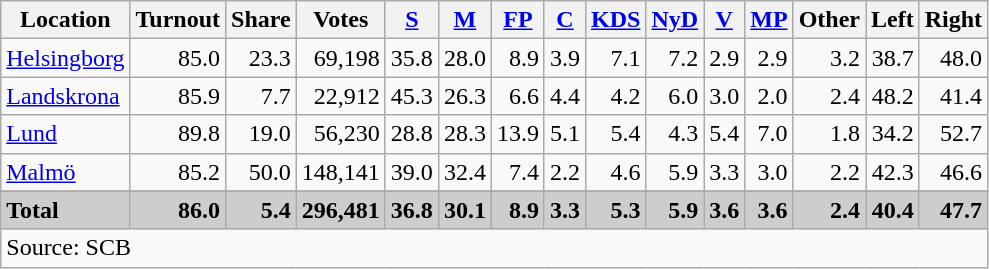<table class="wikitable sortable" style=text-align:right>
<tr>
<th>Location</th>
<th>Turnout</th>
<th>Share</th>
<th>Votes</th>
<th><a href='#'>S</a></th>
<th><a href='#'>M</a></th>
<th><a href='#'>FP</a></th>
<th><a href='#'>C</a></th>
<th><a href='#'>KDS</a></th>
<th><a href='#'>NyD</a></th>
<th><a href='#'>V</a></th>
<th><a href='#'>MP</a></th>
<th>Other</th>
<th>Left</th>
<th>Right</th>
</tr>
<tr>
<td align=left><a href='#'>Helsingborg</a></td>
<td>85.0</td>
<td>23.3</td>
<td>69,198</td>
<td>35.8</td>
<td>28.0</td>
<td>8.9</td>
<td>3.9</td>
<td>7.1</td>
<td>7.2</td>
<td>2.9</td>
<td>2.9</td>
<td>3.2</td>
<td>38.7</td>
<td>48.0</td>
</tr>
<tr>
<td align=left><a href='#'>Landskrona</a></td>
<td>85.9</td>
<td>7.7</td>
<td>22,912</td>
<td>45.3</td>
<td>26.3</td>
<td>6.6</td>
<td>4.4</td>
<td>4.2</td>
<td>6.0</td>
<td>3.0</td>
<td>2.0</td>
<td>2.4</td>
<td>48.2</td>
<td>41.4</td>
</tr>
<tr>
<td align=left><a href='#'>Lund</a></td>
<td>89.8</td>
<td>19.0</td>
<td>56,230</td>
<td>28.8</td>
<td>28.3</td>
<td>13.9</td>
<td>5.1</td>
<td>5.4</td>
<td>4.3</td>
<td>5.4</td>
<td>7.0</td>
<td>1.8</td>
<td>34.2</td>
<td>52.7</td>
</tr>
<tr>
<td align=left><a href='#'>Malmö</a></td>
<td>85.2</td>
<td>50.0</td>
<td>148,141</td>
<td>39.0</td>
<td>32.4</td>
<td>7.4</td>
<td>2.2</td>
<td>4.6</td>
<td>5.9</td>
<td>3.3</td>
<td>3.0</td>
<td>2.2</td>
<td>42.3</td>
<td>46.6</td>
</tr>
<tr>
</tr>
<tr style="background:#CDCDCD;">
<td align=left><strong>Total</strong></td>
<td><strong>86.0</strong></td>
<td><strong>5.4</strong></td>
<td><strong>296,481</strong></td>
<td><strong>36.8</strong></td>
<td><strong>30.1</strong></td>
<td><strong>8.9</strong></td>
<td><strong>3.3</strong></td>
<td><strong>5.3</strong></td>
<td><strong>5.9</strong></td>
<td><strong>3.6</strong></td>
<td><strong>3.6</strong></td>
<td><strong>2.4</strong></td>
<td><strong>40.4</strong></td>
<td><strong>47.7</strong></td>
</tr>
<tr>
<td align=left colspan=15>Source: SCB </td>
</tr>
</table>
